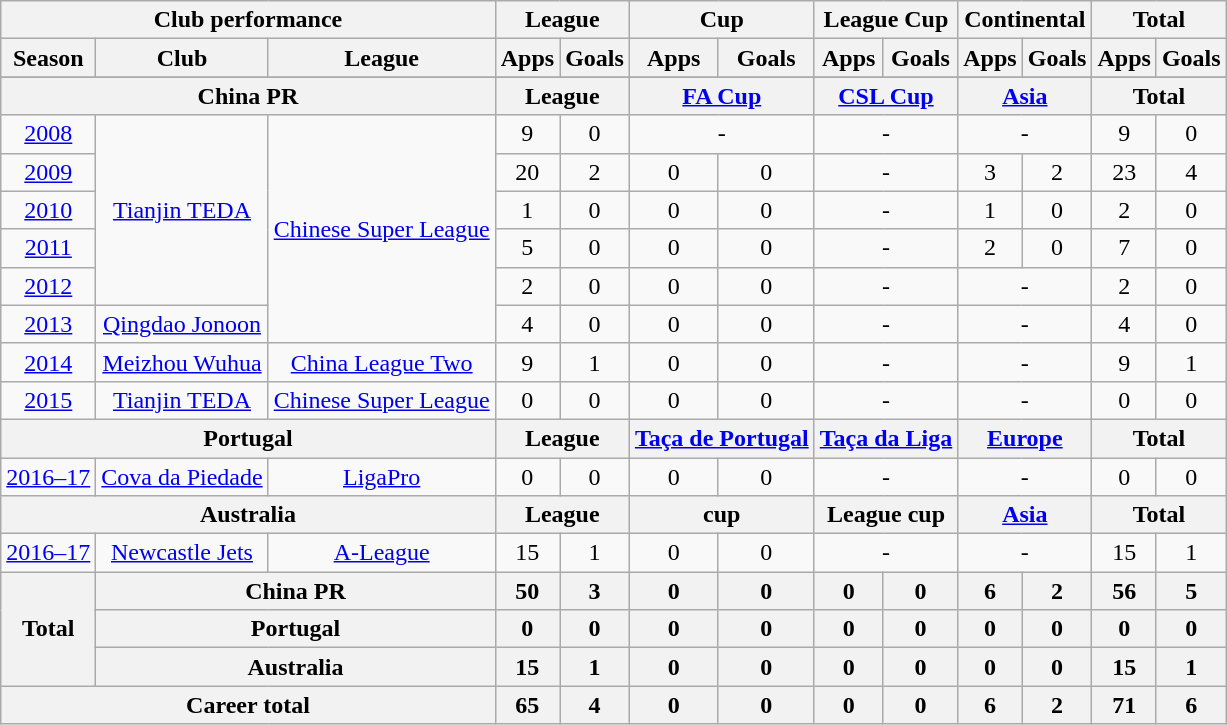<table class="wikitable" style="text-align:center">
<tr>
<th colspan=3>Club performance</th>
<th colspan=2>League</th>
<th colspan=2>Cup</th>
<th colspan=2>League Cup</th>
<th colspan=2>Continental</th>
<th colspan=2>Total</th>
</tr>
<tr>
<th>Season</th>
<th>Club</th>
<th>League</th>
<th>Apps</th>
<th>Goals</th>
<th>Apps</th>
<th>Goals</th>
<th>Apps</th>
<th>Goals</th>
<th>Apps</th>
<th>Goals</th>
<th>Apps</th>
<th>Goals</th>
</tr>
<tr>
</tr>
<tr>
<th colspan=3>China PR</th>
<th colspan=2>League</th>
<th colspan=2><a href='#'>FA Cup</a></th>
<th colspan=2><a href='#'>CSL Cup</a></th>
<th colspan=2><a href='#'>Asia</a></th>
<th colspan=2>Total</th>
</tr>
<tr>
<td><a href='#'>2008</a></td>
<td rowspan="5"><a href='#'>Tianjin TEDA</a></td>
<td rowspan="6"><a href='#'>Chinese Super League</a></td>
<td>9</td>
<td>0</td>
<td colspan="2">-</td>
<td colspan="2">-</td>
<td colspan="2">-</td>
<td>9</td>
<td>0</td>
</tr>
<tr>
<td><a href='#'>2009</a></td>
<td>20</td>
<td>2</td>
<td>0</td>
<td>0</td>
<td colspan="2">-</td>
<td>3</td>
<td>2</td>
<td>23</td>
<td>4</td>
</tr>
<tr>
<td><a href='#'>2010</a></td>
<td>1</td>
<td>0</td>
<td>0</td>
<td>0</td>
<td colspan="2">-</td>
<td>1</td>
<td>0</td>
<td>2</td>
<td>0</td>
</tr>
<tr>
<td><a href='#'>2011</a></td>
<td>5</td>
<td>0</td>
<td>0</td>
<td>0</td>
<td colspan="2">-</td>
<td>2</td>
<td>0</td>
<td>7</td>
<td>0</td>
</tr>
<tr>
<td><a href='#'>2012</a></td>
<td>2</td>
<td>0</td>
<td>0</td>
<td>0</td>
<td colspan="2">-</td>
<td colspan="2">-</td>
<td>2</td>
<td>0</td>
</tr>
<tr>
<td><a href='#'>2013</a></td>
<td rowspan="1"><a href='#'>Qingdao Jonoon</a></td>
<td>4</td>
<td>0</td>
<td>0</td>
<td>0</td>
<td colspan="2">-</td>
<td colspan="2">-</td>
<td>4</td>
<td>0</td>
</tr>
<tr>
<td><a href='#'>2014</a></td>
<td rowspan="1"><a href='#'>Meizhou Wuhua</a></td>
<td><a href='#'>China League Two</a></td>
<td>9</td>
<td>1</td>
<td>0</td>
<td>0</td>
<td colspan="2">-</td>
<td colspan="2">-</td>
<td>9</td>
<td>1</td>
</tr>
<tr>
<td><a href='#'>2015</a></td>
<td rowspan="1"><a href='#'>Tianjin TEDA</a></td>
<td><a href='#'>Chinese Super League</a></td>
<td>0</td>
<td>0</td>
<td>0</td>
<td>0</td>
<td colspan="2">-</td>
<td colspan="2">-</td>
<td>0</td>
<td>0</td>
</tr>
<tr>
<th colspan=3>Portugal</th>
<th colspan=2>League</th>
<th colspan=2><a href='#'>Taça de Portugal</a></th>
<th colspan=2><a href='#'>Taça da Liga</a></th>
<th colspan=2><a href='#'>Europe</a></th>
<th colspan=2>Total</th>
</tr>
<tr>
<td><a href='#'>2016–17</a></td>
<td><a href='#'>Cova da Piedade</a></td>
<td><a href='#'>LigaPro</a></td>
<td>0</td>
<td>0</td>
<td>0</td>
<td>0</td>
<td colspan="2">-</td>
<td colspan="2">-</td>
<td>0</td>
<td>0</td>
</tr>
<tr>
<th colspan=3>Australia</th>
<th colspan=2>League</th>
<th colspan=2>cup</th>
<th colspan=2>League cup</th>
<th colspan=2><a href='#'>Asia</a></th>
<th colspan=2>Total</th>
</tr>
<tr>
<td><a href='#'>2016–17</a></td>
<td><a href='#'>Newcastle Jets</a></td>
<td><a href='#'>A-League</a></td>
<td>15</td>
<td>1</td>
<td>0</td>
<td>0</td>
<td colspan="2">-</td>
<td colspan="2">-</td>
<td>15</td>
<td>1</td>
</tr>
<tr>
<th rowspan=3>Total</th>
<th colspan=2>China PR</th>
<th>50</th>
<th>3</th>
<th>0</th>
<th>0</th>
<th>0</th>
<th>0</th>
<th>6</th>
<th>2</th>
<th>56</th>
<th>5</th>
</tr>
<tr>
<th colspan=2>Portugal</th>
<th>0</th>
<th>0</th>
<th>0</th>
<th>0</th>
<th>0</th>
<th>0</th>
<th>0</th>
<th>0</th>
<th>0</th>
<th>0</th>
</tr>
<tr>
<th colspan=2>Australia</th>
<th>15</th>
<th>1</th>
<th>0</th>
<th>0</th>
<th>0</th>
<th>0</th>
<th>0</th>
<th>0</th>
<th>15</th>
<th>1</th>
</tr>
<tr>
<th colspan=3>Career total</th>
<th>65</th>
<th>4</th>
<th>0</th>
<th>0</th>
<th>0</th>
<th>0</th>
<th>6</th>
<th>2</th>
<th>71</th>
<th>6</th>
</tr>
</table>
